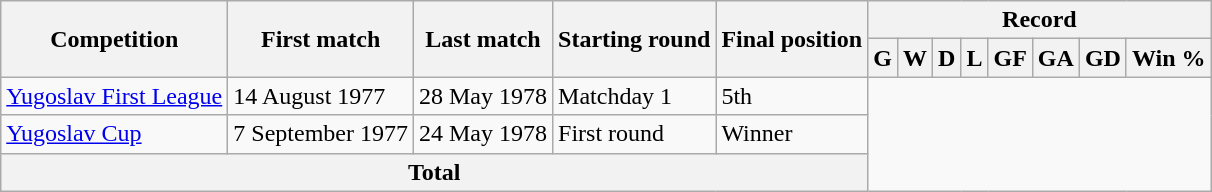<table class="wikitable" style="text-align: center">
<tr>
<th rowspan="2">Competition</th>
<th rowspan="2">First match</th>
<th rowspan="2">Last match</th>
<th rowspan="2">Starting round</th>
<th rowspan="2">Final position</th>
<th colspan="8">Record</th>
</tr>
<tr>
<th>G</th>
<th>W</th>
<th>D</th>
<th>L</th>
<th>GF</th>
<th>GA</th>
<th>GD</th>
<th>Win %</th>
</tr>
<tr>
<td align=left><a href='#'>Yugoslav First League</a></td>
<td align=left>14 August 1977</td>
<td align=left>28 May 1978</td>
<td align=left>Matchday 1</td>
<td align=left>5th<br></td>
</tr>
<tr>
<td align=left><a href='#'>Yugoslav Cup</a></td>
<td align=left>7 September 1977</td>
<td align=left>24 May 1978</td>
<td align=left>First round</td>
<td align=left>Winner<br></td>
</tr>
<tr>
<th colspan="5">Total<br></th>
</tr>
</table>
